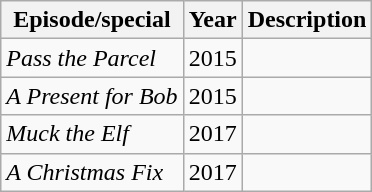<table class="wikitable sortable">
<tr>
<th>Episode/special</th>
<th>Year</th>
<th>Description</th>
</tr>
<tr>
<td><em>Pass the Parcel</em></td>
<td>2015</td>
<td></td>
</tr>
<tr>
<td><em>A Present for Bob</em></td>
<td>2015</td>
<td></td>
</tr>
<tr>
<td><em>Muck the Elf</em></td>
<td>2017</td>
<td></td>
</tr>
<tr>
<td><em>A Christmas Fix</em></td>
<td>2017</td>
<td></td>
</tr>
</table>
